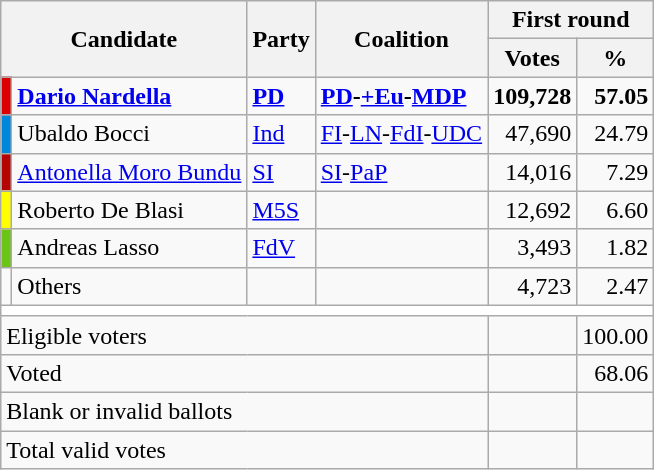<table class="wikitable centre">
<tr>
<th scope="col" rowspan=2 colspan=2>Candidate</th>
<th scope="col" rowspan=2 colspan=1>Party</th>
<th scope="col" rowspan=2 colspan=1>Coalition</th>
<th scope="col" colspan=2>First round</th>
</tr>
<tr>
<th scope="col">Votes</th>
<th scope="col">%</th>
</tr>
<tr>
<td bgcolor="#dd0000"></td>
<td><strong><a href='#'>Dario Nardella</a></strong></td>
<td><strong><a href='#'>PD</a></strong></td>
<td><strong><a href='#'>PD</a>-<a href='#'>+Eu</a>-<a href='#'>MDP</a></strong></td>
<td style="text-align: right"><strong>109,728</strong></td>
<td style="text-align: right"><strong>57.05</strong></td>
</tr>
<tr>
<td bgcolor="#0087DC"></td>
<td>Ubaldo Bocci</td>
<td><a href='#'>Ind</a></td>
<td><a href='#'>FI</a>-<a href='#'>LN</a>-<a href='#'>FdI</a>-<a href='#'>UDC</a></td>
<td style="text-align: right">47,690</td>
<td style="text-align: right">24.79</td>
</tr>
<tr>
<td bgcolor="#B40404"></td>
<td><a href='#'>Antonella Moro Bundu</a></td>
<td><a href='#'>SI</a></td>
<td><a href='#'>SI</a>-<a href='#'>PaP</a></td>
<td style="text-align: right">14,016</td>
<td style="text-align: right">7.29</td>
</tr>
<tr>
<td bgcolor="yellow"></td>
<td>Roberto De Blasi</td>
<td><a href='#'>M5S</a></td>
<td></td>
<td style="text-align: right">12,692</td>
<td style="text-align: right">6.60</td>
</tr>
<tr>
<td bgcolor="#6CC417"></td>
<td>Andreas Lasso</td>
<td><a href='#'>FdV</a></td>
<td></td>
<td style="text-align: right">3,493</td>
<td style="text-align: right">1.82</td>
</tr>
<tr>
<td bgcolor=""></td>
<td>Others</td>
<td></td>
<td></td>
<td style="text-align: right">4,723</td>
<td style="text-align: right">2.47</td>
</tr>
<tr bgcolor=white>
<td colspan=6></td>
</tr>
<tr>
<td colspan=4>Eligible voters</td>
<td style="text-align: right"></td>
<td style="text-align: right">100.00</td>
</tr>
<tr>
<td colspan=4>Voted</td>
<td style="text-align: right"></td>
<td style="text-align: right">68.06</td>
</tr>
<tr>
<td colspan=4>Blank or invalid ballots</td>
<td style="text-align: right"></td>
<td style="text-align: right"></td>
</tr>
<tr>
<td colspan=4>Total valid votes</td>
<td style="text-align: right"></td>
<td style="text-align: right"></td>
</tr>
</table>
